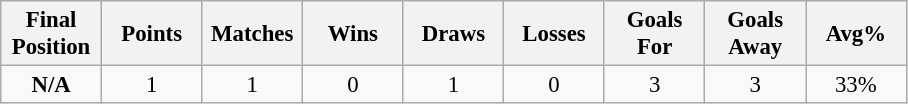<table class="wikitable" style="font-size: 95%; text-align: center;">
<tr>
<th width=60>Final Position</th>
<th width=60>Points</th>
<th width=60>Matches</th>
<th width=60>Wins</th>
<th width=60>Draws</th>
<th width=60>Losses</th>
<th width=60>Goals For</th>
<th width=60>Goals Away</th>
<th width=60>Avg%</th>
</tr>
<tr>
<td><strong>N/A</strong></td>
<td>1</td>
<td>1</td>
<td>0</td>
<td>1</td>
<td>0</td>
<td>3</td>
<td>3</td>
<td>33%</td>
</tr>
</table>
